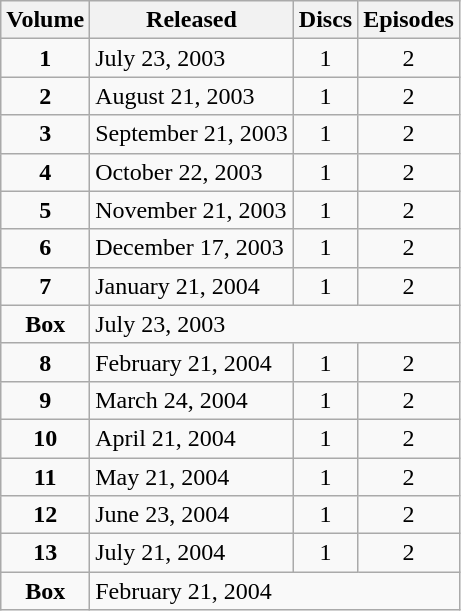<table class="wikitable">
<tr>
<th>Volume</th>
<th>Released</th>
<th>Discs</th>
<th>Episodes</th>
</tr>
<tr>
<td align=center><strong>1</strong></td>
<td>July 23, 2003</td>
<td align=center>1</td>
<td align=center>2</td>
</tr>
<tr>
<td align=center><strong>2</strong></td>
<td>August 21, 2003</td>
<td align=center>1</td>
<td align=center>2</td>
</tr>
<tr>
<td align=center><strong>3</strong></td>
<td>September 21, 2003</td>
<td align=center>1</td>
<td align=center>2</td>
</tr>
<tr>
<td align=center><strong>4</strong></td>
<td>October 22, 2003</td>
<td align=center>1</td>
<td align=center>2</td>
</tr>
<tr>
<td align=center><strong>5</strong></td>
<td>November 21, 2003</td>
<td align=center>1</td>
<td align=center>2</td>
</tr>
<tr>
<td align=center><strong>6</strong></td>
<td>December 17, 2003</td>
<td align=center>1</td>
<td align=center>2</td>
</tr>
<tr>
<td align=center><strong>7</strong></td>
<td>January 21, 2004</td>
<td align=center>1</td>
<td align=center>2</td>
</tr>
<tr>
<td align=center><strong>Box</strong></td>
<td colspan="3">July 23, 2003</td>
</tr>
<tr>
<td align=center><strong>8</strong></td>
<td>February 21, 2004</td>
<td align=center>1</td>
<td align=center>2</td>
</tr>
<tr>
<td align=center><strong>9</strong></td>
<td>March 24, 2004</td>
<td align=center>1</td>
<td align=center>2</td>
</tr>
<tr>
<td align=center><strong>10</strong></td>
<td>April 21, 2004</td>
<td align=center>1</td>
<td align=center>2</td>
</tr>
<tr>
<td align=center><strong>11</strong></td>
<td>May 21, 2004</td>
<td align=center>1</td>
<td align=center>2</td>
</tr>
<tr>
<td align=center><strong>12</strong></td>
<td>June 23, 2004</td>
<td align=center>1</td>
<td align=center>2</td>
</tr>
<tr>
<td align=center><strong>13</strong></td>
<td>July 21, 2004</td>
<td align=center>1</td>
<td align=center>2</td>
</tr>
<tr>
<td align=center><strong>Box</strong></td>
<td colspan="3">February 21, 2004</td>
</tr>
</table>
